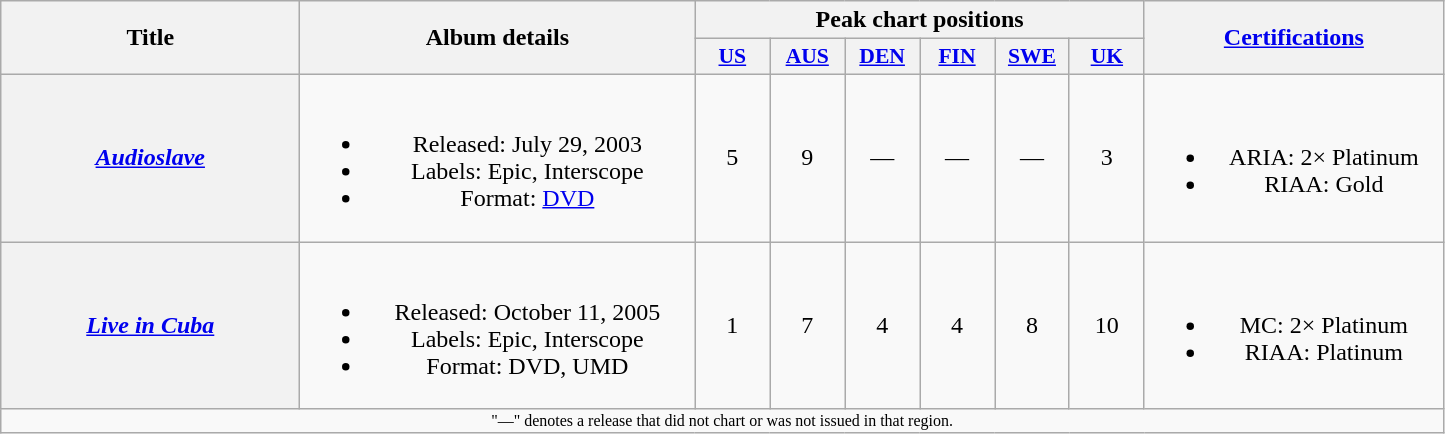<table class="wikitable plainrowheaders" style="text-align:center;">
<tr>
<th scope="col" rowspan="2" style="width:12em;">Title</th>
<th scope="col" rowspan="2" style="width:16em;">Album details</th>
<th scope="col" colspan="6">Peak chart positions</th>
<th scope="col" rowspan="2" style="width:12em;"><a href='#'>Certifications</a></th>
</tr>
<tr>
<th scope="col" style="width:3em;font-size:90%;"><a href='#'>US</a><br></th>
<th scope="col" style="width:3em;font-size:90%;"><a href='#'>AUS</a><br></th>
<th scope="col" style="width:3em;font-size:90%;"><a href='#'>DEN</a><br></th>
<th scope="col" style="width:3em;font-size:90%;"><a href='#'>FIN</a><br></th>
<th scope="col" style="width:3em;font-size:90%;"><a href='#'>SWE</a><br></th>
<th scope="col" style="width:3em;font-size:90%;"><a href='#'>UK</a><br></th>
</tr>
<tr>
<th scope="row"><em><a href='#'>Audioslave</a></em></th>
<td><br><ul><li>Released: July 29, 2003</li><li>Labels: Epic, Interscope</li><li>Format: <a href='#'>DVD</a></li></ul></td>
<td>5</td>
<td>9</td>
<td>—</td>
<td>—</td>
<td>—</td>
<td>3</td>
<td><br><ul><li>ARIA: 2× Platinum</li><li>RIAA: Gold</li></ul></td>
</tr>
<tr>
<th scope="row"><em><a href='#'>Live in Cuba</a></em></th>
<td><br><ul><li>Released: October 11, 2005</li><li>Labels: Epic, Interscope</li><li>Format: DVD, UMD</li></ul></td>
<td>1</td>
<td>7</td>
<td>4</td>
<td>4</td>
<td>8</td>
<td>10</td>
<td><br><ul><li>MC: 2× Platinum</li><li>RIAA: Platinum</li></ul></td>
</tr>
<tr>
<td align="center" colspan="9" style="font-size: 8pt">"—" denotes a release that did not chart or was not issued in that region.</td>
</tr>
</table>
